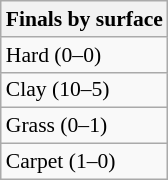<table class=wikitable style=font-size:90%>
<tr>
<th>Finals by surface</th>
</tr>
<tr>
<td>Hard (0–0)</td>
</tr>
<tr>
<td>Clay (10–5)</td>
</tr>
<tr>
<td>Grass (0–1)</td>
</tr>
<tr>
<td>Carpet (1–0)</td>
</tr>
</table>
